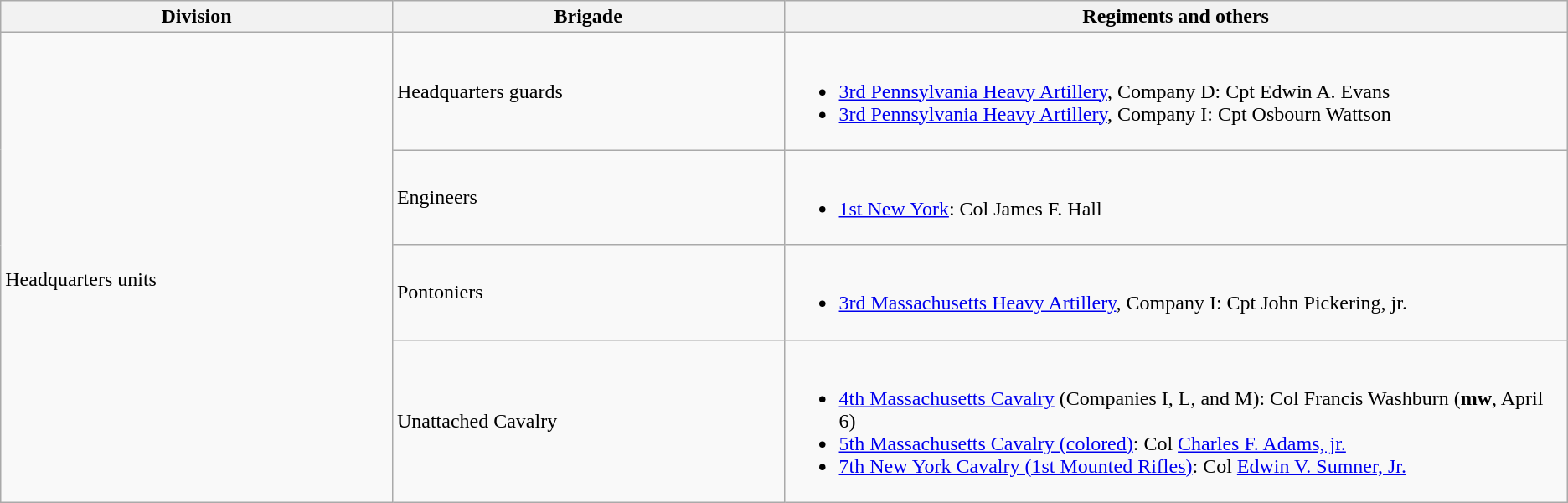<table class="wikitable">
<tr>
<th style="width:25%;">Division</th>
<th style="width:25%;">Brigade</th>
<th>Regiments and others</th>
</tr>
<tr>
<td rowspan=4><br>Headquarters units</td>
<td>Headquarters guards</td>
<td><br><ul><li><a href='#'>3rd Pennsylvania Heavy Artillery</a>, Company D: Cpt Edwin A. Evans</li><li><a href='#'>3rd Pennsylvania Heavy Artillery</a>, Company I: Cpt Osbourn Wattson</li></ul></td>
</tr>
<tr>
<td>Engineers</td>
<td><br><ul><li><a href='#'>1st New York</a>: Col James F. Hall</li></ul></td>
</tr>
<tr>
<td>Pontoniers</td>
<td><br><ul><li><a href='#'>3rd Massachusetts Heavy Artillery</a>, Company I: Cpt John Pickering, jr.</li></ul></td>
</tr>
<tr>
<td>Unattached Cavalry</td>
<td><br><ul><li><a href='#'>4th Massachusetts Cavalry</a> (Companies I, L, and M): Col Francis Washburn (<strong>mw</strong>, April 6)</li><li><a href='#'>5th Massachusetts Cavalry (colored)</a>: Col <a href='#'>Charles F. Adams, jr.</a></li><li><a href='#'>7th New York Cavalry (1st Mounted Rifles)</a>: Col <a href='#'>Edwin V. Sumner, Jr.</a></li></ul></td>
</tr>
</table>
